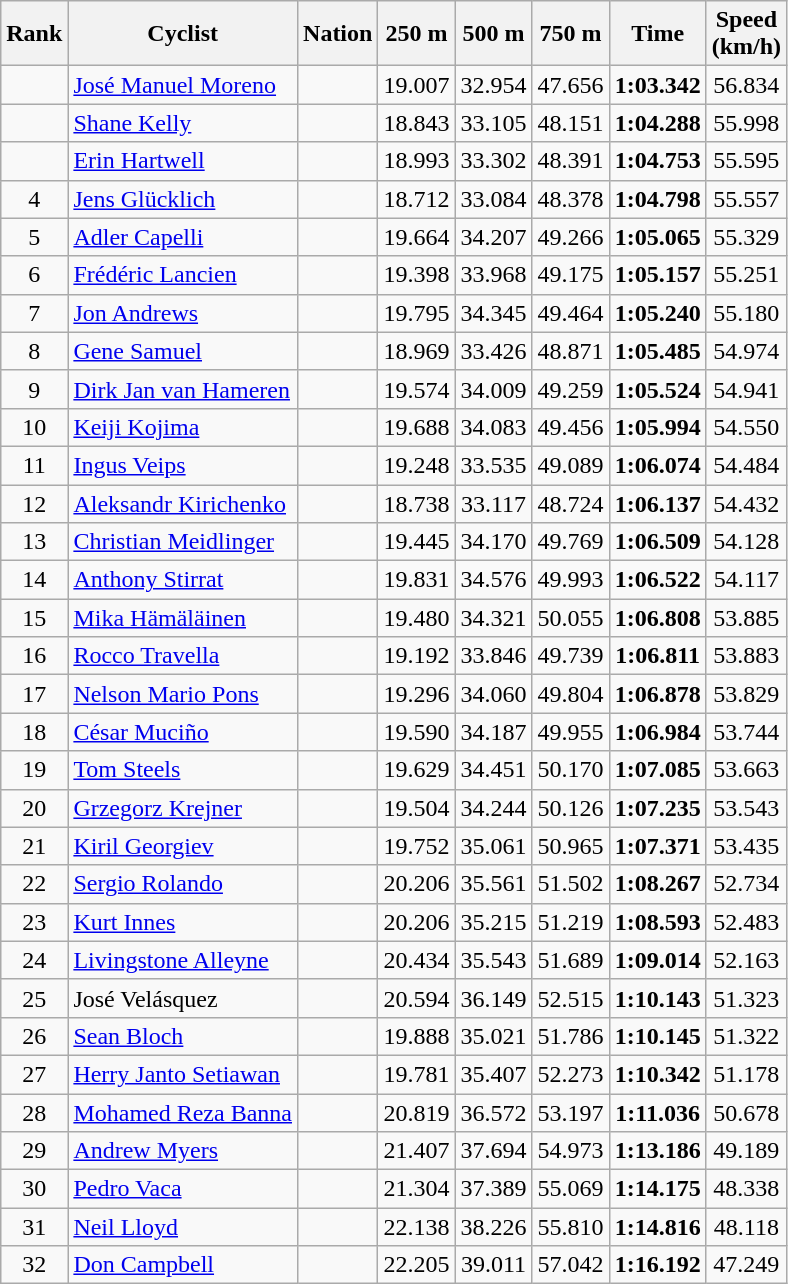<table class="wikitable sortable" style="text-align:center">
<tr>
<th>Rank</th>
<th>Cyclist</th>
<th>Nation</th>
<th>250 m</th>
<th>500 m</th>
<th>750 m</th>
<th>Time</th>
<th>Speed<br>(km/h)</th>
</tr>
<tr>
<td></td>
<td align=left><a href='#'>José Manuel Moreno</a></td>
<td align=left></td>
<td>19.007</td>
<td>32.954</td>
<td>47.656</td>
<td><strong>1:03.342</strong></td>
<td>56.834</td>
</tr>
<tr>
<td></td>
<td align=left><a href='#'>Shane Kelly</a></td>
<td align=left></td>
<td>18.843</td>
<td>33.105</td>
<td>48.151</td>
<td><strong>1:04.288</strong></td>
<td>55.998</td>
</tr>
<tr>
<td></td>
<td align=left><a href='#'>Erin Hartwell</a></td>
<td align=left></td>
<td>18.993</td>
<td>33.302</td>
<td>48.391</td>
<td><strong>1:04.753</strong></td>
<td>55.595</td>
</tr>
<tr>
<td>4</td>
<td align=left><a href='#'>Jens Glücklich</a></td>
<td align=left></td>
<td>18.712</td>
<td>33.084</td>
<td>48.378</td>
<td><strong>1:04.798</strong></td>
<td>55.557</td>
</tr>
<tr>
<td>5</td>
<td align=left><a href='#'>Adler Capelli</a></td>
<td align=left></td>
<td>19.664</td>
<td>34.207</td>
<td>49.266</td>
<td><strong>1:05.065</strong></td>
<td>55.329</td>
</tr>
<tr>
<td>6</td>
<td align=left><a href='#'>Frédéric Lancien</a></td>
<td align=left></td>
<td>19.398</td>
<td>33.968</td>
<td>49.175</td>
<td><strong>1:05.157</strong></td>
<td>55.251</td>
</tr>
<tr>
<td>7</td>
<td align=left><a href='#'>Jon Andrews</a></td>
<td align=left></td>
<td>19.795</td>
<td>34.345</td>
<td>49.464</td>
<td><strong>1:05.240</strong></td>
<td>55.180</td>
</tr>
<tr>
<td>8</td>
<td align=left><a href='#'>Gene Samuel</a></td>
<td align=left></td>
<td>18.969</td>
<td>33.426</td>
<td>48.871</td>
<td><strong>1:05.485</strong></td>
<td>54.974</td>
</tr>
<tr>
<td>9</td>
<td align=left><a href='#'>Dirk Jan van Hameren</a></td>
<td align=left></td>
<td>19.574</td>
<td>34.009</td>
<td>49.259</td>
<td><strong>1:05.524</strong></td>
<td>54.941</td>
</tr>
<tr>
<td>10</td>
<td align=left><a href='#'>Keiji Kojima</a></td>
<td align=left></td>
<td>19.688</td>
<td>34.083</td>
<td>49.456</td>
<td><strong>1:05.994</strong></td>
<td>54.550</td>
</tr>
<tr>
<td>11</td>
<td align=left><a href='#'>Ingus Veips</a></td>
<td align=left></td>
<td>19.248</td>
<td>33.535</td>
<td>49.089</td>
<td><strong>1:06.074</strong></td>
<td>54.484</td>
</tr>
<tr>
<td>12</td>
<td align=left><a href='#'>Aleksandr Kirichenko</a></td>
<td align=left></td>
<td>18.738</td>
<td>33.117</td>
<td>48.724</td>
<td><strong>1:06.137</strong></td>
<td>54.432</td>
</tr>
<tr>
<td>13</td>
<td align=left><a href='#'>Christian Meidlinger</a></td>
<td align=left></td>
<td>19.445</td>
<td>34.170</td>
<td>49.769</td>
<td><strong>1:06.509</strong></td>
<td>54.128</td>
</tr>
<tr>
<td>14</td>
<td align=left><a href='#'>Anthony Stirrat</a></td>
<td align=left></td>
<td>19.831</td>
<td>34.576</td>
<td>49.993</td>
<td><strong>1:06.522</strong></td>
<td>54.117</td>
</tr>
<tr>
<td>15</td>
<td align=left><a href='#'>Mika Hämäläinen</a></td>
<td align=left></td>
<td>19.480</td>
<td>34.321</td>
<td>50.055</td>
<td><strong>1:06.808</strong></td>
<td>53.885</td>
</tr>
<tr>
<td>16</td>
<td align=left><a href='#'>Rocco Travella</a></td>
<td align=left></td>
<td>19.192</td>
<td>33.846</td>
<td>49.739</td>
<td><strong>1:06.811</strong></td>
<td>53.883</td>
</tr>
<tr>
<td>17</td>
<td align=left><a href='#'>Nelson Mario Pons</a></td>
<td align=left></td>
<td>19.296</td>
<td>34.060</td>
<td>49.804</td>
<td><strong>1:06.878</strong></td>
<td>53.829</td>
</tr>
<tr>
<td>18</td>
<td align=left><a href='#'>César Muciño</a></td>
<td align=left></td>
<td>19.590</td>
<td>34.187</td>
<td>49.955</td>
<td><strong>1:06.984</strong></td>
<td>53.744</td>
</tr>
<tr>
<td>19</td>
<td align=left><a href='#'>Tom Steels</a></td>
<td align=left></td>
<td>19.629</td>
<td>34.451</td>
<td>50.170</td>
<td><strong>1:07.085</strong></td>
<td>53.663</td>
</tr>
<tr>
<td>20</td>
<td align=left><a href='#'>Grzegorz Krejner</a></td>
<td align=left></td>
<td>19.504</td>
<td>34.244</td>
<td>50.126</td>
<td><strong>1:07.235</strong></td>
<td>53.543</td>
</tr>
<tr>
<td>21</td>
<td align=left><a href='#'>Kiril Georgiev</a></td>
<td align=left></td>
<td>19.752</td>
<td>35.061</td>
<td>50.965</td>
<td><strong>1:07.371</strong></td>
<td>53.435</td>
</tr>
<tr>
<td>22</td>
<td align=left><a href='#'>Sergio Rolando</a></td>
<td align=left></td>
<td>20.206</td>
<td>35.561</td>
<td>51.502</td>
<td><strong>1:08.267</strong></td>
<td>52.734</td>
</tr>
<tr>
<td>23</td>
<td align=left><a href='#'>Kurt Innes</a></td>
<td align=left></td>
<td>20.206</td>
<td>35.215</td>
<td>51.219</td>
<td><strong>1:08.593</strong></td>
<td>52.483</td>
</tr>
<tr>
<td>24</td>
<td align=left><a href='#'>Livingstone Alleyne</a></td>
<td align=left></td>
<td>20.434</td>
<td>35.543</td>
<td>51.689</td>
<td><strong>1:09.014</strong></td>
<td>52.163</td>
</tr>
<tr>
<td>25</td>
<td align=left>José Velásquez</td>
<td align=left></td>
<td>20.594</td>
<td>36.149</td>
<td>52.515</td>
<td><strong>1:10.143</strong></td>
<td>51.323</td>
</tr>
<tr>
<td>26</td>
<td align=left><a href='#'>Sean Bloch</a></td>
<td align=left></td>
<td>19.888</td>
<td>35.021</td>
<td>51.786</td>
<td><strong>1:10.145</strong></td>
<td>51.322</td>
</tr>
<tr>
<td>27</td>
<td align=left><a href='#'>Herry Janto Setiawan</a></td>
<td align=left></td>
<td>19.781</td>
<td>35.407</td>
<td>52.273</td>
<td><strong>1:10.342</strong></td>
<td>51.178</td>
</tr>
<tr>
<td>28</td>
<td align=left><a href='#'>Mohamed Reza Banna</a></td>
<td align=left></td>
<td>20.819</td>
<td>36.572</td>
<td>53.197</td>
<td><strong>1:11.036</strong></td>
<td>50.678</td>
</tr>
<tr>
<td>29</td>
<td align=left><a href='#'>Andrew Myers</a></td>
<td align=left></td>
<td>21.407</td>
<td>37.694</td>
<td>54.973</td>
<td><strong>1:13.186</strong></td>
<td>49.189</td>
</tr>
<tr>
<td>30</td>
<td align=left><a href='#'>Pedro Vaca</a></td>
<td align=left></td>
<td>21.304</td>
<td>37.389</td>
<td>55.069</td>
<td><strong>1:14.175</strong></td>
<td>48.338</td>
</tr>
<tr>
<td>31</td>
<td align=left><a href='#'>Neil Lloyd</a></td>
<td align=left></td>
<td>22.138</td>
<td>38.226</td>
<td>55.810</td>
<td><strong>1:14.816</strong></td>
<td>48.118</td>
</tr>
<tr>
<td>32</td>
<td align=left><a href='#'>Don Campbell</a></td>
<td align=left></td>
<td>22.205</td>
<td>39.011</td>
<td>57.042</td>
<td><strong>1:16.192</strong></td>
<td>47.249</td>
</tr>
</table>
